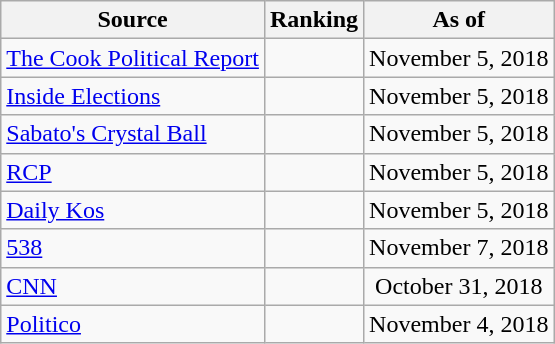<table class="wikitable" style="text-align:center">
<tr>
<th>Source</th>
<th>Ranking</th>
<th>As of</th>
</tr>
<tr>
<td align=left><a href='#'>The Cook Political Report</a></td>
<td></td>
<td>November 5, 2018</td>
</tr>
<tr>
<td align=left><a href='#'>Inside Elections</a></td>
<td></td>
<td>November 5, 2018</td>
</tr>
<tr>
<td align=left><a href='#'>Sabato's Crystal Ball</a></td>
<td></td>
<td>November 5, 2018</td>
</tr>
<tr>
<td align="left"><a href='#'>RCP</a></td>
<td></td>
<td>November 5, 2018</td>
</tr>
<tr>
<td align="left"><a href='#'>Daily Kos</a></td>
<td></td>
<td>November 5, 2018</td>
</tr>
<tr>
<td align="left"><a href='#'>538</a></td>
<td></td>
<td>November 7, 2018</td>
</tr>
<tr>
<td align="left"><a href='#'>CNN</a></td>
<td></td>
<td>October 31, 2018</td>
</tr>
<tr>
<td align="left"><a href='#'>Politico</a></td>
<td></td>
<td>November 4, 2018</td>
</tr>
</table>
